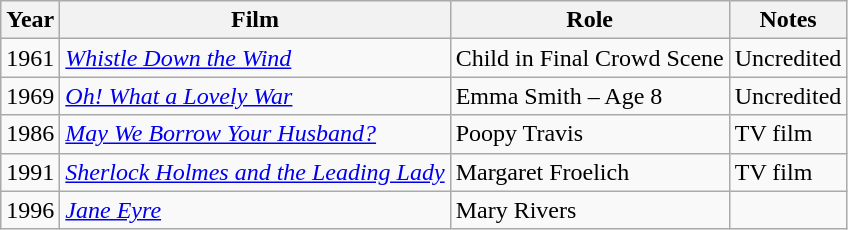<table class="wikitable">
<tr>
<th>Year</th>
<th>Film</th>
<th>Role</th>
<th>Notes</th>
</tr>
<tr>
<td>1961</td>
<td><em><a href='#'>Whistle Down the Wind</a></em></td>
<td>Child in Final Crowd Scene</td>
<td>Uncredited</td>
</tr>
<tr>
<td>1969</td>
<td><em><a href='#'>Oh! What a Lovely War</a></em></td>
<td>Emma Smith – Age 8</td>
<td>Uncredited</td>
</tr>
<tr>
<td>1986</td>
<td><em><a href='#'>May We Borrow Your Husband?</a></em></td>
<td>Poopy Travis</td>
<td>TV film</td>
</tr>
<tr>
<td>1991</td>
<td><em><a href='#'>Sherlock Holmes and the Leading Lady</a></em></td>
<td>Margaret Froelich</td>
<td>TV film</td>
</tr>
<tr>
<td>1996</td>
<td><em><a href='#'>Jane Eyre</a></em></td>
<td>Mary Rivers</td>
<td></td>
</tr>
</table>
